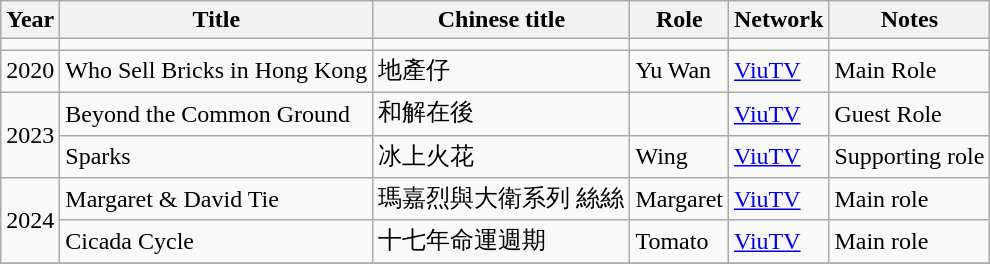<table class="wikitable plainrowheaders">
<tr>
<th>Year</th>
<th>Title</th>
<th>Chinese title</th>
<th>Role</th>
<th>Network</th>
<th>Notes</th>
</tr>
<tr>
<td></td>
<td></td>
<td></td>
<td></td>
<td></td>
<td></td>
</tr>
<tr>
<td>2020</td>
<td>Who Sell Bricks in Hong Kong</td>
<td>地產仔</td>
<td>Yu Wan</td>
<td><a href='#'>ViuTV</a></td>
<td>Main Role</td>
</tr>
<tr>
<td rowspan="2">2023</td>
<td>Beyond the Common Ground</td>
<td>和解在後</td>
<td></td>
<td><a href='#'>ViuTV</a></td>
<td>Guest Role</td>
</tr>
<tr>
<td>Sparks</td>
<td>冰上火花</td>
<td>Wing</td>
<td><a href='#'>ViuTV</a></td>
<td>Supporting role</td>
</tr>
<tr>
<td rowspan="2">2024</td>
<td>Margaret & David Tie</td>
<td>瑪嘉烈與大衛系列 絲絲</td>
<td>Margaret</td>
<td><a href='#'>ViuTV</a></td>
<td>Main role</td>
</tr>
<tr>
<td>Cicada Cycle</td>
<td>十七年命運週期</td>
<td>Tomato</td>
<td><a href='#'>ViuTV</a></td>
<td>Main role</td>
</tr>
<tr>
</tr>
</table>
